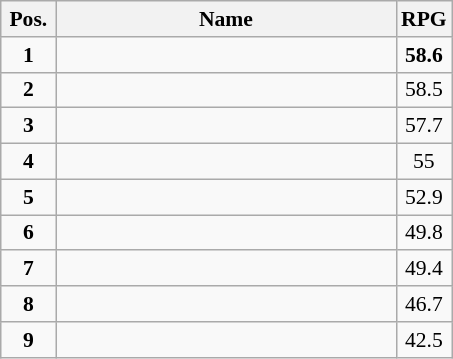<table class="wikitable" style="text-align:center; font-size:90%;">
<tr>
<th width=30px>Pos.</th>
<th width=220px>Name</th>
<th width=20px>RPG</th>
</tr>
<tr>
<td><strong>1</strong></td>
<td align=left><strong></strong></td>
<td><strong>58.6</strong></td>
</tr>
<tr>
<td><strong>2</strong></td>
<td align=left></td>
<td>58.5</td>
</tr>
<tr>
<td><strong>3</strong></td>
<td align=left></td>
<td>57.7</td>
</tr>
<tr>
<td><strong>4</strong></td>
<td align=left></td>
<td>55</td>
</tr>
<tr>
<td><strong>5</strong></td>
<td align=left></td>
<td>52.9</td>
</tr>
<tr>
<td><strong>6</strong></td>
<td align=left></td>
<td>49.8</td>
</tr>
<tr>
<td><strong>7</strong></td>
<td align=left></td>
<td>49.4</td>
</tr>
<tr>
<td><strong>8</strong></td>
<td align=left></td>
<td>46.7</td>
</tr>
<tr>
<td><strong>9</strong></td>
<td align=left></td>
<td>42.5</td>
</tr>
</table>
